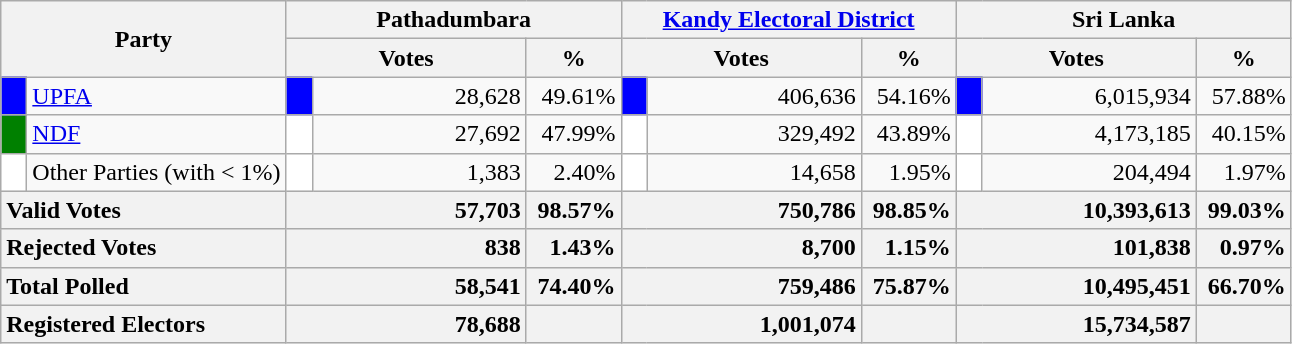<table class="wikitable">
<tr>
<th colspan="2" width="144px"rowspan="2">Party</th>
<th colspan="3" width="216px">Pathadumbara</th>
<th colspan="3" width="216px"><a href='#'>Kandy Electoral District</a></th>
<th colspan="3" width="216px">Sri Lanka</th>
</tr>
<tr>
<th colspan="2" width="144px">Votes</th>
<th>%</th>
<th colspan="2" width="144px">Votes</th>
<th>%</th>
<th colspan="2" width="144px">Votes</th>
<th>%</th>
</tr>
<tr>
<td style="background-color:blue;" width="10px"></td>
<td style="text-align:left;"><a href='#'>UPFA</a></td>
<td style="background-color:blue;" width="10px"></td>
<td style="text-align:right;">28,628</td>
<td style="text-align:right;">49.61%</td>
<td style="background-color:blue;" width="10px"></td>
<td style="text-align:right;">406,636</td>
<td style="text-align:right;">54.16%</td>
<td style="background-color:blue;" width="10px"></td>
<td style="text-align:right;">6,015,934</td>
<td style="text-align:right;">57.88%</td>
</tr>
<tr>
<td style="background-color:green;" width="10px"></td>
<td style="text-align:left;"><a href='#'>NDF</a></td>
<td style="background-color:white;" width="10px"></td>
<td style="text-align:right;">27,692</td>
<td style="text-align:right;">47.99%</td>
<td style="background-color:white;" width="10px"></td>
<td style="text-align:right;">329,492</td>
<td style="text-align:right;">43.89%</td>
<td style="background-color:white;" width="10px"></td>
<td style="text-align:right;">4,173,185</td>
<td style="text-align:right;">40.15%</td>
</tr>
<tr>
<td style="background-color:white;" width="10px"></td>
<td style="text-align:left;">Other Parties (with < 1%)</td>
<td style="background-color:white;" width="10px"></td>
<td style="text-align:right;">1,383</td>
<td style="text-align:right;">2.40%</td>
<td style="background-color:white;" width="10px"></td>
<td style="text-align:right;">14,658</td>
<td style="text-align:right;">1.95%</td>
<td style="background-color:white;" width="10px"></td>
<td style="text-align:right;">204,494</td>
<td style="text-align:right;">1.97%</td>
</tr>
<tr>
<th colspan="2" width="144px"style="text-align:left;">Valid Votes</th>
<th style="text-align:right;"colspan="2" width="144px">57,703</th>
<th style="text-align:right;">98.57%</th>
<th style="text-align:right;"colspan="2" width="144px">750,786</th>
<th style="text-align:right;">98.85%</th>
<th style="text-align:right;"colspan="2" width="144px">10,393,613</th>
<th style="text-align:right;">99.03%</th>
</tr>
<tr>
<th colspan="2" width="144px"style="text-align:left;">Rejected Votes</th>
<th style="text-align:right;"colspan="2" width="144px">838</th>
<th style="text-align:right;">1.43%</th>
<th style="text-align:right;"colspan="2" width="144px">8,700</th>
<th style="text-align:right;">1.15%</th>
<th style="text-align:right;"colspan="2" width="144px">101,838</th>
<th style="text-align:right;">0.97%</th>
</tr>
<tr>
<th colspan="2" width="144px"style="text-align:left;">Total Polled</th>
<th style="text-align:right;"colspan="2" width="144px">58,541</th>
<th style="text-align:right;">74.40%</th>
<th style="text-align:right;"colspan="2" width="144px">759,486</th>
<th style="text-align:right;">75.87%</th>
<th style="text-align:right;"colspan="2" width="144px">10,495,451</th>
<th style="text-align:right;">66.70%</th>
</tr>
<tr>
<th colspan="2" width="144px"style="text-align:left;">Registered Electors</th>
<th style="text-align:right;"colspan="2" width="144px">78,688</th>
<th></th>
<th style="text-align:right;"colspan="2" width="144px">1,001,074</th>
<th></th>
<th style="text-align:right;"colspan="2" width="144px">15,734,587</th>
<th></th>
</tr>
</table>
